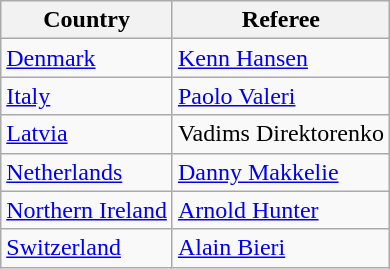<table class="wikitable">
<tr>
<th>Country</th>
<th>Referee</th>
</tr>
<tr>
<td> <a href='#'>Denmark</a></td>
<td><a href='#'>Kenn Hansen</a></td>
</tr>
<tr>
<td> <a href='#'>Italy</a></td>
<td><a href='#'>Paolo Valeri</a></td>
</tr>
<tr>
<td> <a href='#'>Latvia</a></td>
<td>Vadims Direktorenko</td>
</tr>
<tr>
<td> <a href='#'>Netherlands</a></td>
<td><a href='#'>Danny Makkelie</a></td>
</tr>
<tr>
<td> <a href='#'>Northern Ireland</a></td>
<td><a href='#'>Arnold Hunter</a></td>
</tr>
<tr>
<td> <a href='#'>Switzerland</a></td>
<td><a href='#'>Alain Bieri</a></td>
</tr>
</table>
